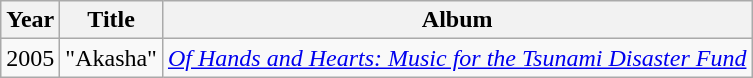<table class="wikitable">
<tr>
<th>Year</th>
<th>Title</th>
<th>Album</th>
</tr>
<tr>
<td>2005</td>
<td>"Akasha"</td>
<td><em><a href='#'>Of Hands and Hearts: Music for the Tsunami Disaster Fund</a></em></td>
</tr>
</table>
